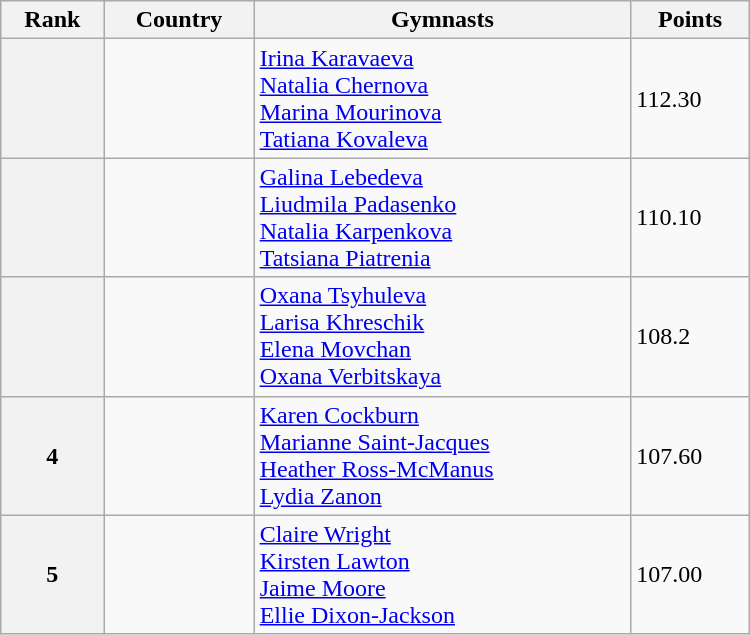<table class="wikitable" width=500>
<tr bgcolor="#efefef">
<th>Rank</th>
<th>Country</th>
<th>Gymnasts</th>
<th>Points</th>
</tr>
<tr>
<th></th>
<td></td>
<td><a href='#'>Irina Karavaeva</a> <br> <a href='#'>Natalia Chernova</a> <br> <a href='#'>Marina Mourinova</a><br> <a href='#'>Tatiana Kovaleva</a></td>
<td>112.30</td>
</tr>
<tr>
<th></th>
<td></td>
<td><a href='#'>Galina Lebedeva</a> <br> <a href='#'>Liudmila Padasenko</a> <br> <a href='#'>Natalia Karpenkova</a> <br> <a href='#'>Tatsiana Piatrenia</a></td>
<td>110.10</td>
</tr>
<tr>
<th></th>
<td></td>
<td><a href='#'>Oxana Tsyhuleva</a> <br> <a href='#'>Larisa Khreschik</a> <br> <a href='#'>Elena Movchan</a> <br> <a href='#'>Oxana Verbitskaya</a></td>
<td>108.2</td>
</tr>
<tr>
<th>4</th>
<td></td>
<td><a href='#'>Karen Cockburn</a> <br> <a href='#'>Marianne Saint-Jacques</a> <br> <a href='#'>Heather Ross-McManus</a> <br> <a href='#'>Lydia Zanon</a></td>
<td>107.60</td>
</tr>
<tr>
<th>5</th>
<td></td>
<td><a href='#'>Claire Wright</a> <br> <a href='#'>Kirsten Lawton</a> <br> <a href='#'>Jaime Moore</a> <br> <a href='#'>Ellie Dixon-Jackson</a></td>
<td>107.00</td>
</tr>
</table>
